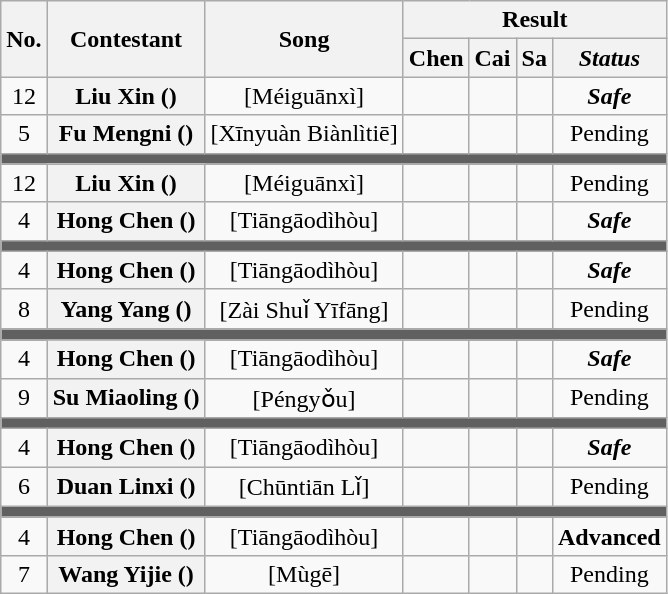<table class="wikitable plainrowheaders" style="text-align:center;">
<tr>
<th scope="col" rowspan="2">No.</th>
<th scope="col" rowspan="2">Contestant</th>
<th scope="col" rowspan="2">Song</th>
<th scope="col" colspan="4">Result</th>
</tr>
<tr>
<th scope="col">Chen</th>
<th scope="col">Cai</th>
<th scope="col">Sa</th>
<th scope="col"><em>Status</em></th>
</tr>
<tr>
<td>12</td>
<th scope="row">Liu Xin ()</th>
<td> [Méiguānxì]</td>
<td></td>
<td></td>
<td></td>
<td><strong><em>Safe</em></strong></td>
</tr>
<tr>
<td>5</td>
<th scope="row">Fu Mengni ()</th>
<td> [Xīnyuàn Biànlìtiē]</td>
<td></td>
<td></td>
<td></td>
<td>Pending</td>
</tr>
<tr style = "background:#606060; height: 2pt">
<td colspan = "9"></td>
</tr>
<tr>
<td>12</td>
<th scope="row">Liu Xin ()</th>
<td> [Méiguānxì]</td>
<td></td>
<td></td>
<td></td>
<td>Pending</td>
</tr>
<tr>
<td>4</td>
<th scope="row">Hong Chen ()</th>
<td> [Tiāngāodìhòu]</td>
<td></td>
<td></td>
<td></td>
<td><strong><em>Safe</em></strong></td>
</tr>
<tr style = "background:#606060; height: 2pt">
<td colspan = "9"></td>
</tr>
<tr>
<td>4</td>
<th scope="row">Hong Chen ()</th>
<td> [Tiāngāodìhòu]</td>
<td></td>
<td></td>
<td></td>
<td><strong><em>Safe</em></strong></td>
</tr>
<tr>
<td>8</td>
<th scope="row">Yang Yang ()</th>
<td> [Zài Shuǐ Yīfāng]</td>
<td></td>
<td></td>
<td></td>
<td>Pending</td>
</tr>
<tr style = "background:#606060; height: 2pt">
<td colspan = "9"></td>
</tr>
<tr>
<td>4</td>
<th scope="row">Hong Chen ()</th>
<td> [Tiāngāodìhòu]</td>
<td></td>
<td></td>
<td></td>
<td><strong><em>Safe</em></strong></td>
</tr>
<tr>
<td>9</td>
<th scope="row">Su Miaoling ()</th>
<td> [Péngyǒu]</td>
<td></td>
<td></td>
<td></td>
<td>Pending</td>
</tr>
<tr style = "background:#606060; height: 2pt">
<td colspan = "9"></td>
</tr>
<tr>
<td>4</td>
<th scope="row">Hong Chen ()</th>
<td> [Tiāngāodìhòu]</td>
<td></td>
<td></td>
<td></td>
<td><strong><em>Safe</em></strong></td>
</tr>
<tr>
<td>6</td>
<th scope="row">Duan Linxi ()</th>
<td> [Chūntiān Lǐ]</td>
<td></td>
<td></td>
<td></td>
<td>Pending</td>
</tr>
<tr style = "background:#606060; height: 2pt">
<td colspan = "9"></td>
</tr>
<tr>
<td>4</td>
<th scope="row">Hong Chen ()</th>
<td> [Tiāngāodìhòu]</td>
<td></td>
<td></td>
<td></td>
<td><strong>Advanced</strong></td>
</tr>
<tr>
<td>7</td>
<th scope="row">Wang Yijie ()</th>
<td> [Mùgē]</td>
<td></td>
<td></td>
<td></td>
<td>Pending</td>
</tr>
</table>
